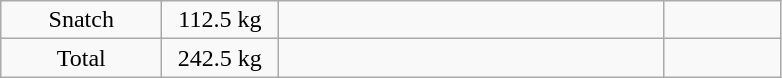<table class = "wikitable" style="text-align:center;">
<tr>
<td width=100>Snatch</td>
<td width=70>112.5 kg</td>
<td width=250 align=left></td>
<td width=70></td>
</tr>
<tr>
<td>Total</td>
<td>242.5 kg</td>
<td align=left></td>
<td></td>
</tr>
</table>
